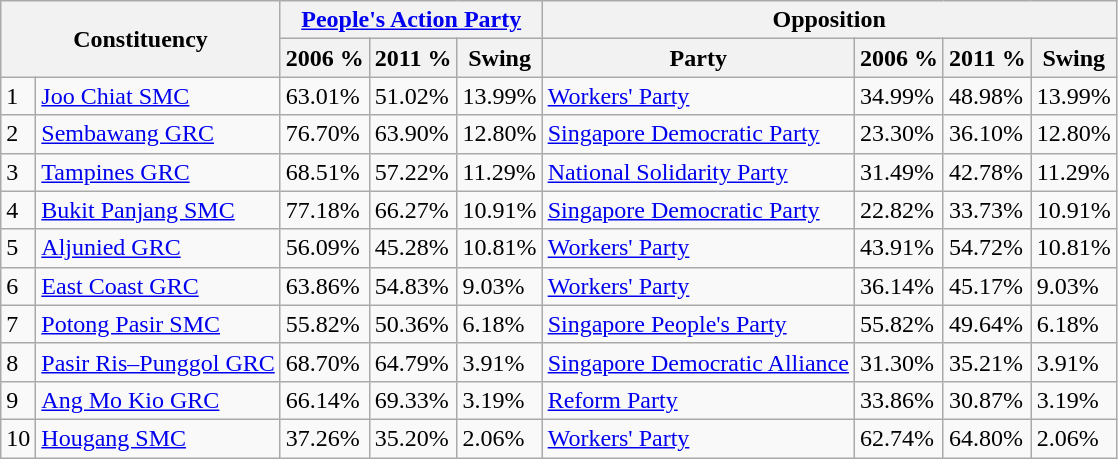<table class="wikitable sortable">
<tr>
<th colspan="2" rowspan="2">Constituency</th>
<th colspan="3"><a href='#'>People's Action Party</a></th>
<th colspan=4>Opposition</th>
</tr>
<tr>
<th data-sort-type="number">2006 %</th>
<th data-sort-type="number">2011 %</th>
<th>Swing</th>
<th>Party</th>
<th data-sort-type="number">2006 %</th>
<th data-sort-type="number">2011 %</th>
<th>Swing</th>
</tr>
<tr>
<td>1</td>
<td><a href='#'>Joo Chiat SMC</a></td>
<td>63.01%</td>
<td>51.02%</td>
<td> 13.99%</td>
<td><a href='#'>Workers' Party</a></td>
<td>34.99%</td>
<td>48.98%</td>
<td> 13.99%</td>
</tr>
<tr>
<td>2</td>
<td><a href='#'>Sembawang GRC</a></td>
<td>76.70%</td>
<td>63.90%</td>
<td> 12.80%</td>
<td><a href='#'>Singapore Democratic Party</a></td>
<td>23.30%</td>
<td>36.10%</td>
<td> 12.80%</td>
</tr>
<tr>
<td>3</td>
<td><a href='#'>Tampines GRC</a></td>
<td>68.51%</td>
<td>57.22%</td>
<td> 11.29%</td>
<td><a href='#'>National Solidarity Party</a></td>
<td>31.49%</td>
<td>42.78%</td>
<td> 11.29%</td>
</tr>
<tr>
<td>4</td>
<td><a href='#'>Bukit Panjang SMC</a></td>
<td>77.18%</td>
<td>66.27%</td>
<td> 10.91%</td>
<td><a href='#'>Singapore Democratic Party</a></td>
<td>22.82%</td>
<td>33.73%</td>
<td> 10.91%</td>
</tr>
<tr>
<td>5</td>
<td><a href='#'>Aljunied GRC</a></td>
<td>56.09%</td>
<td>45.28%</td>
<td> 10.81%</td>
<td><a href='#'>Workers' Party</a></td>
<td>43.91%</td>
<td>54.72%</td>
<td> 10.81%</td>
</tr>
<tr>
<td>6</td>
<td><a href='#'>East Coast GRC</a></td>
<td>63.86%</td>
<td>54.83%</td>
<td> 9.03%</td>
<td><a href='#'>Workers' Party</a></td>
<td>36.14%</td>
<td>45.17%</td>
<td> 9.03%</td>
</tr>
<tr>
<td>7</td>
<td><a href='#'>Potong Pasir SMC</a></td>
<td>55.82%</td>
<td>50.36%</td>
<td> 6.18%</td>
<td><a href='#'>Singapore People's Party</a></td>
<td>55.82%</td>
<td>49.64%</td>
<td> 6.18%</td>
</tr>
<tr>
<td>8</td>
<td><a href='#'>Pasir Ris–Punggol GRC</a></td>
<td>68.70%</td>
<td>64.79%</td>
<td> 3.91%</td>
<td><a href='#'>Singapore Democratic Alliance</a></td>
<td>31.30%</td>
<td>35.21%</td>
<td> 3.91%</td>
</tr>
<tr>
<td>9</td>
<td><a href='#'>Ang Mo Kio GRC</a></td>
<td>66.14%</td>
<td>69.33%</td>
<td> 3.19%</td>
<td><a href='#'>Reform Party</a></td>
<td>33.86%</td>
<td>30.87%</td>
<td> 3.19%</td>
</tr>
<tr>
<td>10</td>
<td><a href='#'>Hougang SMC</a></td>
<td>37.26%</td>
<td>35.20%</td>
<td> 2.06%</td>
<td><a href='#'>Workers' Party</a></td>
<td>62.74%</td>
<td>64.80%</td>
<td> 2.06%</td>
</tr>
</table>
